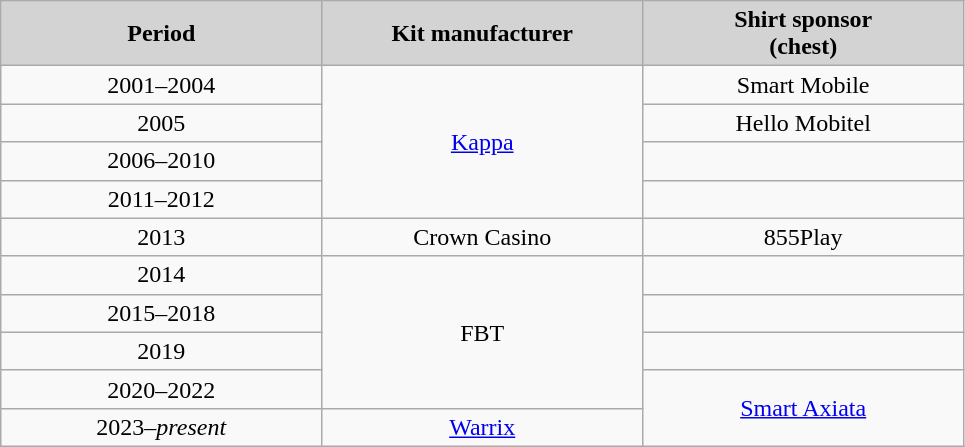<table class="wikitable">
<tr>
<th style="background-color:#D3D3D3" width="20%">Period</th>
<th style="background-color:#D3D3D3" width="20%">Kit manufacturer</th>
<th style="background-color:#D3D3D3" width="20%">Shirt sponsor <br> (chest)</th>
</tr>
<tr>
<td align="center">2001–2004</td>
<td rowspan="4" align="center"> <a href='#'>Kappa</a></td>
<td align="center"> Smart Mobile</td>
</tr>
<tr>
<td align="center">2005</td>
<td align="center"> Hello Mobitel</td>
</tr>
<tr>
<td align="center">2006–2010</td>
<td align="center"> </td>
</tr>
<tr>
<td align="center">2011–2012</td>
<td align="center"> </td>
</tr>
<tr>
<td align="center">2013</td>
<td align="center"> Crown Casino</td>
<td align="center"> 855Play</td>
</tr>
<tr>
<td align="center">2014</td>
<td rowspan="4" align="center"> FBT</td>
<td align="center"> </td>
</tr>
<tr>
<td align="center">2015–2018</td>
<td align="center"> </td>
</tr>
<tr>
<td align="center">2019</td>
<td align="center">  <br> </td>
</tr>
<tr>
<td align="center">2020–2022</td>
<td rowspan="2" align="center"> <a href='#'>Smart Axiata</a></td>
</tr>
<tr>
<td align="center">2023–<em>present</em></td>
<td align="center"> <a href='#'>Warrix</a></td>
</tr>
</table>
